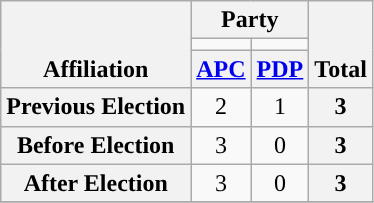<table class=wikitable style="text-align:center">
<tr style="vertical-align:bottom;">
<th rowspan=3>Affiliation</th>
<th colspan=2>Party</th>
<th rowspan=3>Total</th>
</tr>
<tr>
<td style="background-color:"></td>
<td style="background-color:"></td>
</tr>
<tr>
<th><a href='#'>APC</a></th>
<th><a href='#'>PDP</a></th>
</tr>
<tr>
<th>Previous Election</th>
<td>2</td>
<td>1</td>
<th>3</th>
</tr>
<tr>
<th>Before Election</th>
<td>3</td>
<td>0</td>
<th>3</th>
</tr>
<tr>
<th>After Election</th>
<td>3</td>
<td>0</td>
<th>3</th>
</tr>
<tr>
</tr>
</table>
